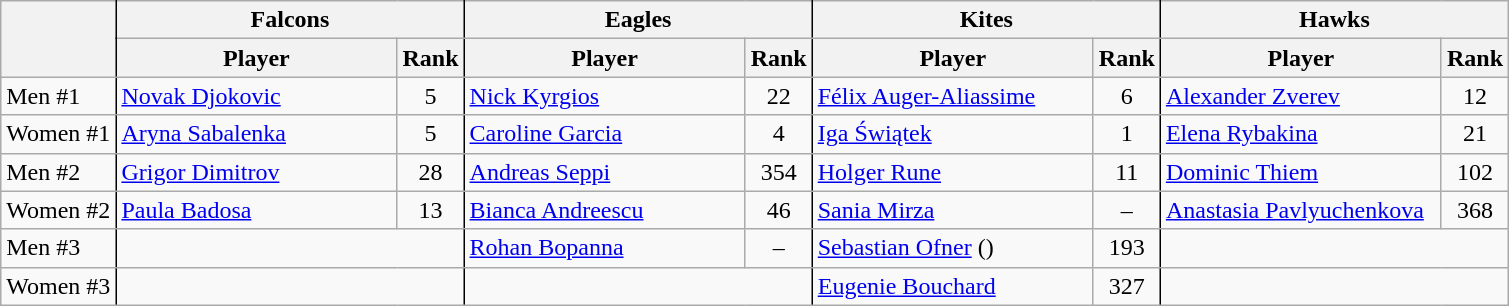<table class="wikitable nowrap">
<tr>
<th rowspan=2 style="border-right: 1pt black solid"></th>
<th colspan=2 style="border-right: 1pt black solid">Falcons</th>
<th colspan=2 style="border-right: 1pt black solid">Eagles</th>
<th colspan=2 style="border-right: 1pt black solid">Kites</th>
<th colspan=2>Hawks</th>
</tr>
<tr>
<th width=180>Player</th>
<th style="border-right: 1pt black solid">Rank</th>
<th width=180>Player</th>
<th style="border-right: 1pt black solid">Rank</th>
<th width=180>Player</th>
<th style="border-right: 1pt black solid">Rank</th>
<th width=180>Player</th>
<th>Rank</th>
</tr>
<tr>
<td style="border-right: 1pt black solid">Men #1</td>
<td> <a href='#'>Novak Djokovic</a></td>
<td align=center style="border-right: 1pt black solid">5</td>
<td> <a href='#'>Nick Kyrgios</a></td>
<td align=center style="border-right: 1pt black solid">22</td>
<td> <a href='#'>Félix Auger-Aliassime</a></td>
<td align=center style="border-right: 1pt black solid">6</td>
<td> <a href='#'>Alexander Zverev</a></td>
<td align=center>12</td>
</tr>
<tr>
<td style="border-right: 1pt black solid">Women #1</td>
<td> <a href='#'>Aryna Sabalenka</a></td>
<td align=center style="border-right: 1pt black solid">5</td>
<td> <a href='#'>Caroline Garcia</a></td>
<td align=center style="border-right: 1pt black solid">4</td>
<td> <a href='#'>Iga Świątek</a></td>
<td align=center style="border-right: 1pt black solid">1</td>
<td> <a href='#'>Elena Rybakina</a></td>
<td align=center>21</td>
</tr>
<tr>
<td style="border-right: 1pt black solid">Men #2</td>
<td> <a href='#'>Grigor Dimitrov</a></td>
<td align=center style="border-right: 1pt black solid">28</td>
<td> <a href='#'>Andreas Seppi</a></td>
<td align=center style="border-right: 1pt black solid">354</td>
<td> <a href='#'>Holger Rune</a></td>
<td align=center style="border-right: 1pt black solid">11</td>
<td> <a href='#'>Dominic Thiem</a></td>
<td align=center>102</td>
</tr>
<tr>
<td style="border-right: 1pt black solid">Women #2</td>
<td> <a href='#'>Paula Badosa</a></td>
<td align=center style="border-right: 1pt black solid">13</td>
<td> <a href='#'>Bianca Andreescu</a></td>
<td align=center style="border-right: 1pt black solid">46</td>
<td> <a href='#'>Sania Mirza</a></td>
<td align=center style="border-right: 1pt black solid">–</td>
<td> <a href='#'>Anastasia Pavlyuchenkova</a></td>
<td align="center">368</td>
</tr>
<tr>
<td style="border-right: 1pt black solid">Men #3</td>
<td colspan=2 style="border-right: 1pt black solid"></td>
<td> <a href='#'>Rohan Bopanna</a></td>
<td align=center style="border-right: 1pt black solid">–</td>
<td> <a href='#'>Sebastian Ofner</a> ()</td>
<td align=center style="border-right: 1pt black solid">193</td>
<td colspan=2></td>
</tr>
<tr>
<td style="border-right: 1pt black solid">Women #3</td>
<td colspan=2 style="border-right: 1pt black solid"></td>
<td colspan=2 style="border-right: 1pt black solid"></td>
<td> <a href='#'>Eugenie Bouchard</a></td>
<td align=center style="border-right: 1pt black solid">327</td>
<td colspan=2></td>
</tr>
</table>
